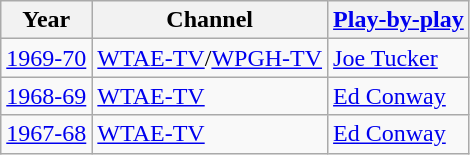<table class="wikitable">
<tr>
<th>Year</th>
<th>Channel</th>
<th><a href='#'>Play-by-play</a></th>
</tr>
<tr>
<td><a href='#'>1969-70</a></td>
<td><a href='#'>WTAE-TV</a>/<a href='#'>WPGH-TV</a></td>
<td><a href='#'>Joe Tucker</a></td>
</tr>
<tr>
<td><a href='#'>1968-69</a></td>
<td><a href='#'>WTAE-TV</a></td>
<td><a href='#'>Ed Conway</a></td>
</tr>
<tr>
<td><a href='#'>1967-68</a></td>
<td><a href='#'>WTAE-TV</a></td>
<td><a href='#'>Ed Conway</a></td>
</tr>
</table>
